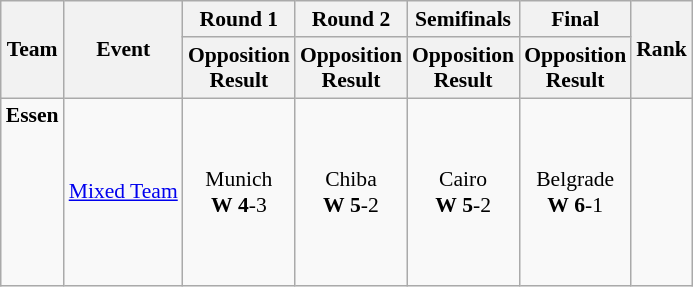<table class="wikitable" border="1" style="font-size:90%">
<tr>
<th rowspan=2>Team</th>
<th rowspan=2>Event</th>
<th>Round 1</th>
<th>Round 2</th>
<th>Semifinals</th>
<th>Final</th>
<th rowspan=2>Rank</th>
</tr>
<tr>
<th>Opposition<br>Result</th>
<th>Opposition<br>Result</th>
<th>Opposition<br>Result</th>
<th>Opposition<br>Result</th>
</tr>
<tr>
<td><strong>Essen</strong><br><br><br><br><br><br><br></td>
<td><a href='#'>Mixed Team</a></td>
<td align=center>Munich <br> <strong>W</strong> <strong>4</strong>-3</td>
<td align=center>Chiba <br> <strong>W</strong> <strong>5</strong>-2</td>
<td align=center>Cairo <br> <strong>W</strong> <strong>5</strong>-2</td>
<td align=center>Belgrade <br> <strong>W</strong> <strong>6</strong>-1</td>
<td align=center></td>
</tr>
</table>
